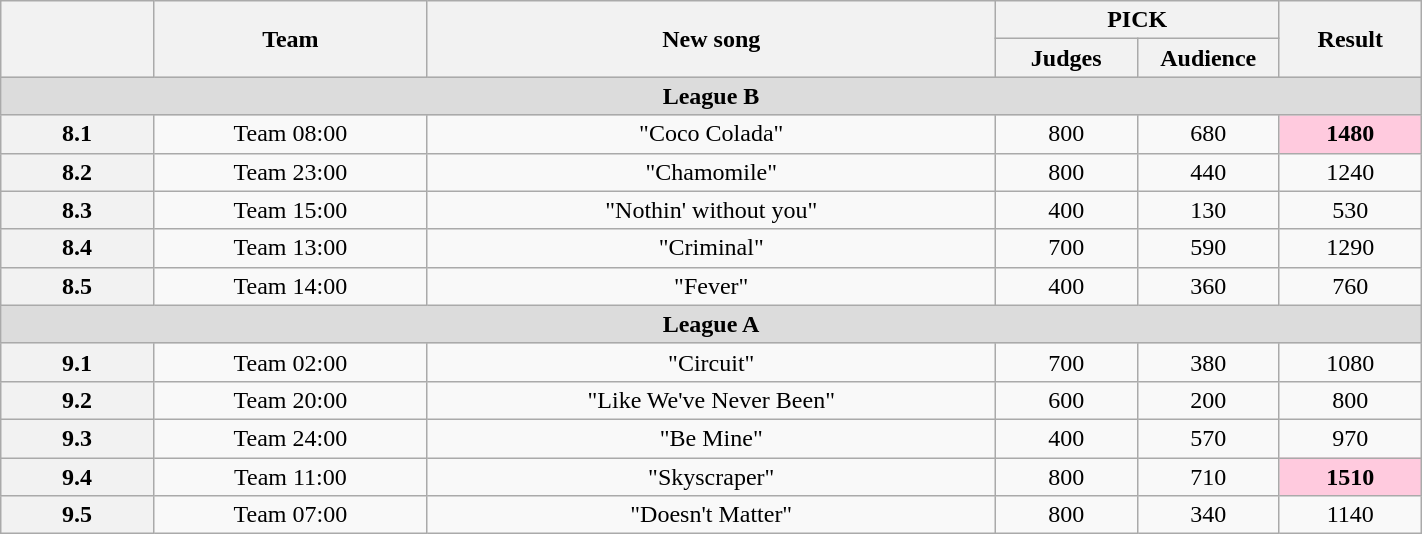<table class="wikitable collapsible" style="text-align:center; width:75%">
<tr>
<th rowspan="2" style="width:10.75%"></th>
<th rowspan="2">Team</th>
<th rowspan="2">New song</th>
<th colspan="2">PICK</th>
<th rowspan="2" style="width:10%">Result</th>
</tr>
<tr>
<th style="width:10%">Judges</th>
<th style="width:10%">Audience</th>
</tr>
<tr>
<th colspan="6" style="background:#DCDCDC">League B</th>
</tr>
<tr>
<th>8.1</th>
<td>Team 08:00</td>
<td>"Coco Colada"</td>
<td>800</td>
<td>680</td>
<td style="background:#FFCADE"><strong>1480</strong></td>
</tr>
<tr>
<th>8.2</th>
<td>Team 23:00</td>
<td>"Chamomile" </td>
<td>800</td>
<td>440</td>
<td>1240</td>
</tr>
<tr>
<th>8.3</th>
<td>Team 15:00</td>
<td>"Nothin' without you" </td>
<td>400</td>
<td>130</td>
<td>530</td>
</tr>
<tr>
<th>8.4</th>
<td>Team 13:00</td>
<td>"Criminal"</td>
<td>700</td>
<td>590</td>
<td>1290</td>
</tr>
<tr>
<th>8.5</th>
<td>Team 14:00</td>
<td>"Fever"</td>
<td>400</td>
<td>360</td>
<td>760</td>
</tr>
<tr>
<th colspan="6" style="background:#DCDCDC">League A</th>
</tr>
<tr>
<th>9.1</th>
<td>Team 02:00</td>
<td>"Circuit"</td>
<td>700</td>
<td>380</td>
<td>1080</td>
</tr>
<tr>
<th>9.2</th>
<td>Team 20:00</td>
<td>"Like We've Never Been" </td>
<td>600</td>
<td>200</td>
<td>800</td>
</tr>
<tr>
<th>9.3</th>
<td>Team 24:00</td>
<td>"Be Mine"</td>
<td>400</td>
<td>570</td>
<td>970</td>
</tr>
<tr>
<th>9.4</th>
<td>Team 11:00</td>
<td>"Skyscraper"</td>
<td>800</td>
<td>710</td>
<td style="background:#FFCADE"><strong>1510</strong></td>
</tr>
<tr>
<th>9.5</th>
<td>Team 07:00</td>
<td>"Doesn't Matter"</td>
<td>800</td>
<td>340</td>
<td>1140</td>
</tr>
</table>
